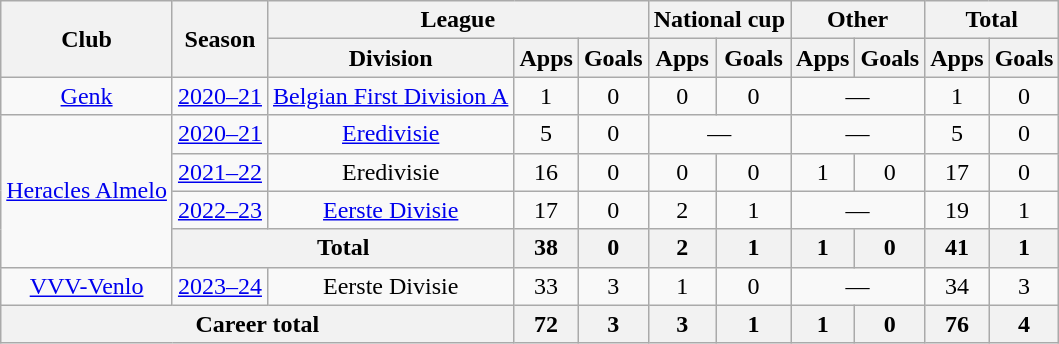<table class=wikitable style=text-align:center>
<tr>
<th rowspan="2">Club</th>
<th rowspan="2">Season</th>
<th colspan="3">League</th>
<th colspan="2">National cup</th>
<th colspan="2">Other</th>
<th colspan="2">Total</th>
</tr>
<tr>
<th>Division</th>
<th>Apps</th>
<th>Goals</th>
<th>Apps</th>
<th>Goals</th>
<th>Apps</th>
<th>Goals</th>
<th>Apps</th>
<th>Goals</th>
</tr>
<tr>
<td><a href='#'>Genk</a></td>
<td><a href='#'>2020–21</a></td>
<td><a href='#'>Belgian First Division A</a></td>
<td>1</td>
<td>0</td>
<td>0</td>
<td>0</td>
<td colspan="2">—</td>
<td>1</td>
<td>0</td>
</tr>
<tr>
<td rowspan="4"><a href='#'>Heracles Almelo</a></td>
<td><a href='#'>2020–21</a></td>
<td><a href='#'>Eredivisie</a></td>
<td>5</td>
<td>0</td>
<td colspan="2">—</td>
<td colspan="2">—</td>
<td>5</td>
<td>0</td>
</tr>
<tr>
<td><a href='#'>2021–22</a></td>
<td>Eredivisie</td>
<td>16</td>
<td>0</td>
<td>0</td>
<td>0</td>
<td>1</td>
<td>0</td>
<td>17</td>
<td>0</td>
</tr>
<tr>
<td><a href='#'>2022–23</a></td>
<td><a href='#'>Eerste Divisie</a></td>
<td>17</td>
<td>0</td>
<td>2</td>
<td>1</td>
<td colspan="2">—</td>
<td>19</td>
<td>1</td>
</tr>
<tr>
<th colspan="2">Total</th>
<th>38</th>
<th>0</th>
<th>2</th>
<th>1</th>
<th>1</th>
<th>0</th>
<th>41</th>
<th>1</th>
</tr>
<tr>
<td><a href='#'>VVV-Venlo</a></td>
<td><a href='#'>2023–24</a></td>
<td>Eerste Divisie</td>
<td>33</td>
<td>3</td>
<td>1</td>
<td>0</td>
<td colspan="2">—</td>
<td>34</td>
<td>3</td>
</tr>
<tr>
<th colspan="3">Career total</th>
<th>72</th>
<th>3</th>
<th>3</th>
<th>1</th>
<th>1</th>
<th>0</th>
<th>76</th>
<th>4</th>
</tr>
</table>
